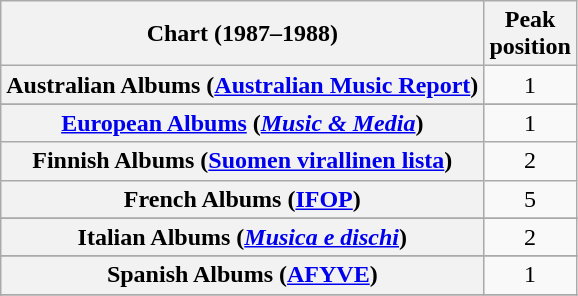<table class="wikitable sortable plainrowheaders" style="text-align:center">
<tr>
<th scope="col">Chart (1987–1988)</th>
<th scope="col">Peak<br>position</th>
</tr>
<tr>
<th scope="row">Australian Albums (<a href='#'>Australian Music Report</a>)</th>
<td>1</td>
</tr>
<tr>
</tr>
<tr>
</tr>
<tr>
</tr>
<tr>
<th scope="row"><a href='#'>European Albums</a> (<em><a href='#'>Music & Media</a></em>)</th>
<td>1</td>
</tr>
<tr>
<th scope="row">Finnish Albums (<a href='#'>Suomen virallinen lista</a>)</th>
<td>2</td>
</tr>
<tr>
<th scope="row">French Albums (<a href='#'>IFOP</a>)</th>
<td>5</td>
</tr>
<tr>
</tr>
<tr>
<th scope="row">Italian Albums (<em><a href='#'>Musica e dischi</a></em>)</th>
<td>2</td>
</tr>
<tr>
</tr>
<tr>
</tr>
<tr>
<th scope="row">Spanish Albums (<a href='#'>AFYVE</a>)</th>
<td>1</td>
</tr>
<tr>
</tr>
<tr>
</tr>
<tr>
</tr>
<tr>
</tr>
</table>
